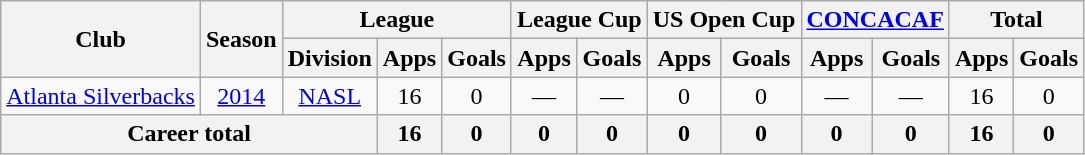<table class="wikitable" style="text-align: center;">
<tr>
<th rowspan="2">Club</th>
<th rowspan="2">Season</th>
<th colspan="3">League</th>
<th colspan="2">League Cup</th>
<th colspan="2">US Open Cup</th>
<th colspan="2"><a href='#'>CONCACAF</a></th>
<th colspan="2">Total</th>
</tr>
<tr>
<th>Division</th>
<th>Apps</th>
<th>Goals</th>
<th>Apps</th>
<th>Goals</th>
<th>Apps</th>
<th>Goals</th>
<th>Apps</th>
<th>Goals</th>
<th>Apps</th>
<th>Goals</th>
</tr>
<tr>
<td rowspan="1"><a href='#'>Atlanta Silverbacks</a></td>
<td><a href='#'>2014</a></td>
<td><a href='#'>NASL</a></td>
<td>16</td>
<td>0</td>
<td>—</td>
<td>—</td>
<td>0</td>
<td>0</td>
<td>—</td>
<td>—</td>
<td>16</td>
<td>0</td>
</tr>
<tr>
<th colspan="3">Career total</th>
<th>16</th>
<th>0</th>
<th>0</th>
<th>0</th>
<th>0</th>
<th>0</th>
<th>0</th>
<th>0</th>
<th>16</th>
<th>0</th>
</tr>
</table>
